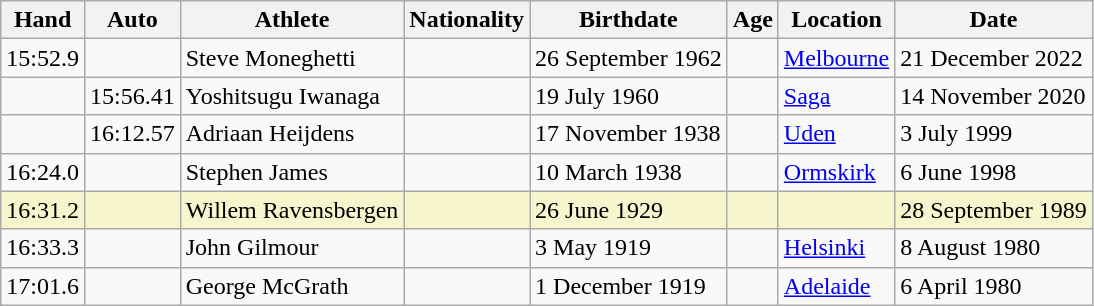<table class="wikitable">
<tr>
<th>Hand</th>
<th>Auto</th>
<th>Athlete</th>
<th>Nationality</th>
<th>Birthdate</th>
<th>Age</th>
<th>Location</th>
<th>Date</th>
</tr>
<tr>
<td>15:52.9</td>
<td></td>
<td>Steve Moneghetti</td>
<td></td>
<td>26 September 1962</td>
<td></td>
<td><a href='#'>Melbourne</a></td>
<td>21 December 2022</td>
</tr>
<tr>
<td></td>
<td>15:56.41</td>
<td>Yoshitsugu Iwanaga</td>
<td></td>
<td>19 July 1960</td>
<td></td>
<td><a href='#'>Saga</a></td>
<td>14 November 2020</td>
</tr>
<tr>
<td></td>
<td>16:12.57</td>
<td>Adriaan Heijdens</td>
<td></td>
<td>17 November 1938</td>
<td></td>
<td><a href='#'>Uden</a></td>
<td>3 July 1999</td>
</tr>
<tr>
<td>16:24.0</td>
<td></td>
<td>Stephen James</td>
<td></td>
<td>10 March 1938</td>
<td></td>
<td><a href='#'>Ormskirk</a></td>
<td>6 June 1998</td>
</tr>
<tr bgcolor=#f6F5CE>
<td>16:31.2</td>
<td></td>
<td>Willem Ravensbergen</td>
<td></td>
<td>26 June 1929</td>
<td></td>
<td></td>
<td>28 September 1989</td>
</tr>
<tr>
<td>16:33.3</td>
<td></td>
<td>John Gilmour</td>
<td></td>
<td>3 May 1919</td>
<td></td>
<td><a href='#'>Helsinki</a></td>
<td>8 August 1980</td>
</tr>
<tr>
<td>17:01.6</td>
<td></td>
<td>George McGrath</td>
<td></td>
<td>1 December 1919</td>
<td></td>
<td><a href='#'>Adelaide</a></td>
<td>6 April 1980</td>
</tr>
</table>
